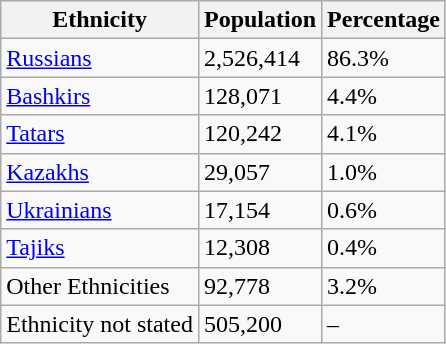<table class="wikitable">
<tr>
<th>Ethnicity</th>
<th>Population</th>
<th>Percentage</th>
</tr>
<tr>
<td><a href='#'>Russians</a></td>
<td>2,526,414</td>
<td>86.3%</td>
</tr>
<tr>
<td><a href='#'>Bashkirs</a></td>
<td>128,071</td>
<td>4.4%</td>
</tr>
<tr>
<td><a href='#'>Tatars</a></td>
<td>120,242</td>
<td>4.1%</td>
</tr>
<tr>
<td><a href='#'>Kazakhs</a></td>
<td>29,057</td>
<td>1.0%</td>
</tr>
<tr>
<td><a href='#'>Ukrainians</a></td>
<td>17,154</td>
<td>0.6%</td>
</tr>
<tr>
<td><a href='#'>Tajiks</a></td>
<td>12,308</td>
<td>0.4%</td>
</tr>
<tr>
<td>Other Ethnicities</td>
<td>92,778</td>
<td>3.2%</td>
</tr>
<tr>
<td>Ethnicity not stated</td>
<td>505,200</td>
<td>–</td>
</tr>
</table>
